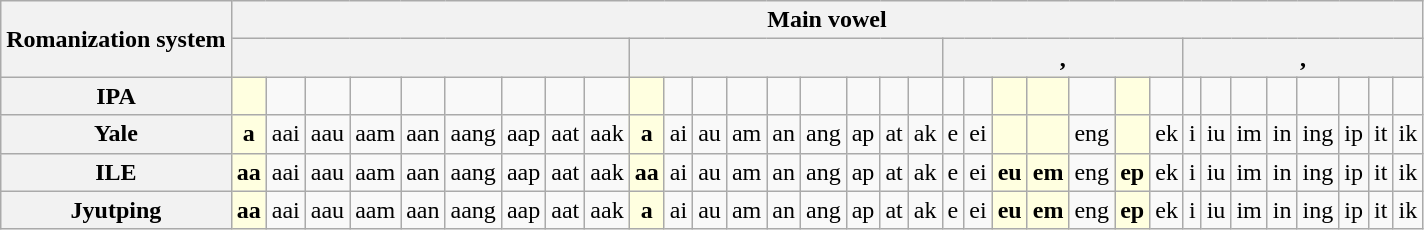<table class="wikitable" style="text-align:center;">
<tr>
<th rowspan=2>Romanization system</th>
<th colspan=33>Main vowel</th>
</tr>
<tr>
<th colspan=9></th>
<th colspan=9></th>
<th colspan=7>, </th>
<th colspan=8>, </th>
</tr>
<tr>
<th><strong>IPA</strong></th>
<td style="background:LightYellow"><strong></strong></td>
<td></td>
<td></td>
<td></td>
<td></td>
<td></td>
<td></td>
<td></td>
<td></td>
<td style="background:LightYellow"><strong></strong></td>
<td></td>
<td></td>
<td></td>
<td></td>
<td></td>
<td></td>
<td></td>
<td></td>
<td></td>
<td></td>
<td style="background:LightYellow"><strong></strong></td>
<td style="background:LightYellow"><strong></strong></td>
<td></td>
<td style="background:LightYellow"><strong></strong></td>
<td></td>
<td></td>
<td></td>
<td></td>
<td></td>
<td></td>
<td></td>
<td></td>
<td></td>
</tr>
<tr>
<th><strong>Yale</strong></th>
<td style="background:LightYellow"><strong>a</strong></td>
<td>aai</td>
<td>aau</td>
<td>aam</td>
<td>aan</td>
<td>aang</td>
<td>aap</td>
<td>aat</td>
<td>aak</td>
<td style="background:LightYellow"><strong>a</strong></td>
<td>ai</td>
<td>au</td>
<td>am</td>
<td>an</td>
<td>ang</td>
<td>ap</td>
<td>at</td>
<td>ak</td>
<td>e</td>
<td>ei</td>
<td style="background:LightYellow"></td>
<td style="background:LightYellow"></td>
<td>eng</td>
<td style="background:LightYellow"></td>
<td>ek</td>
<td>i</td>
<td>iu</td>
<td>im</td>
<td>in</td>
<td>ing</td>
<td>ip</td>
<td>it</td>
<td>ik</td>
</tr>
<tr>
<th><strong>ILE</strong></th>
<td style="background:LightYellow"><strong>aa</strong></td>
<td>aai</td>
<td>aau</td>
<td>aam</td>
<td>aan</td>
<td>aang</td>
<td>aap</td>
<td>aat</td>
<td>aak</td>
<td style="background:LightYellow"><strong>aa</strong></td>
<td>ai</td>
<td>au</td>
<td>am</td>
<td>an</td>
<td>ang</td>
<td>ap</td>
<td>at</td>
<td>ak</td>
<td>e</td>
<td>ei</td>
<td style="background:LightYellow"><strong>eu</strong></td>
<td style="background:LightYellow"><strong>em</strong></td>
<td>eng</td>
<td style="background:LightYellow"><strong>ep</strong></td>
<td>ek</td>
<td>i</td>
<td>iu</td>
<td>im</td>
<td>in</td>
<td>ing</td>
<td>ip</td>
<td>it</td>
<td>ik</td>
</tr>
<tr>
<th><strong>Jyutping</strong></th>
<td style="background:LightYellow"><strong>aa</strong></td>
<td>aai</td>
<td>aau</td>
<td>aam</td>
<td>aan</td>
<td>aang</td>
<td>aap</td>
<td>aat</td>
<td>aak</td>
<td style="background:LightYellow"><strong>a</strong></td>
<td>ai</td>
<td>au</td>
<td>am</td>
<td>an</td>
<td>ang</td>
<td>ap</td>
<td>at</td>
<td>ak</td>
<td>e</td>
<td>ei</td>
<td style="background:LightYellow"><strong>eu</strong></td>
<td style="background:LightYellow"><strong>em</strong></td>
<td>eng</td>
<td style="background:LightYellow"><strong>ep</strong></td>
<td>ek</td>
<td>i</td>
<td>iu</td>
<td>im</td>
<td>in</td>
<td>ing</td>
<td>ip</td>
<td>it</td>
<td>ik</td>
</tr>
</table>
